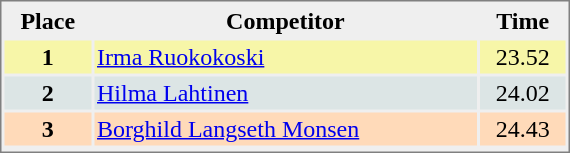<table style="border-style:solid;border-width:1px;border-color:#808080;background-color:#EFEFEF" cellspacing="2" cellpadding="2" width="380px">
<tr bgcolor="#EFEFEF">
<th align=center>Place</th>
<th align=center>Competitor</th>
<th align=center>Time</th>
</tr>
<tr align="center" valign="top" bgcolor="#F7F6A8">
<th>1</th>
<td align="left"> <a href='#'>Irma Ruokokoski</a></td>
<td align="center">23.52</td>
</tr>
<tr align="center" valign="top" bgcolor="#DCE5E5">
<th>2</th>
<td align="left"> <a href='#'>Hilma Lahtinen</a></td>
<td align="center">24.02</td>
</tr>
<tr align="center" valign="top" bgcolor="#FFDAB9">
<th>3</th>
<td align="left"> <a href='#'>Borghild Langseth Monsen</a></td>
<td align="center">24.43</td>
</tr>
<tr align="center" valign="top" bgcolor="#FFFFFF">
</tr>
</table>
